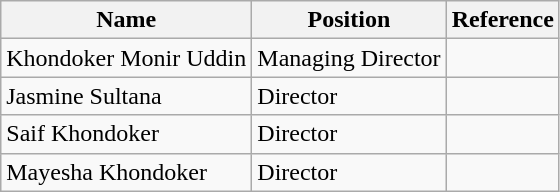<table class="wikitable">
<tr>
<th>Name</th>
<th>Position</th>
<th>Reference</th>
</tr>
<tr>
<td>Khondoker Monir Uddin</td>
<td>Managing Director</td>
<td></td>
</tr>
<tr>
<td>Jasmine Sultana</td>
<td>Director</td>
<td></td>
</tr>
<tr>
<td>Saif Khondoker</td>
<td>Director</td>
<td></td>
</tr>
<tr>
<td>Mayesha Khondoker</td>
<td>Director</td>
<td></td>
</tr>
</table>
